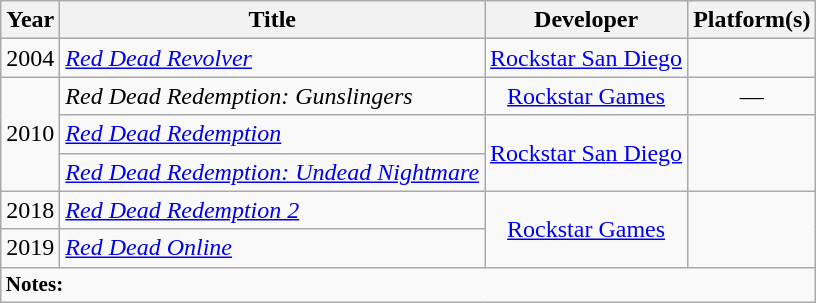<table class="wikitable">
<tr>
<th scope="col">Year</th>
<th scope="col">Title</th>
<th scope="col">Developer</th>
<th scope="col">Platform(s)</th>
</tr>
<tr>
<td style="text-align:center;">2004</td>
<td><em><a href='#'>Red Dead Revolver</a></em></td>
<td style="text-align:center;"><a href='#'>Rockstar San Diego</a></td>
<td></td>
</tr>
<tr>
<td rowspan="3" style="text-align:center;">2010</td>
<td><em>Red Dead Redemption: Gunslingers</em></td>
<td style="text-align:center;"><a href='#'>Rockstar Games</a></td>
<td style="text-align:center;">—</td>
</tr>
<tr>
<td><em><a href='#'>Red Dead Redemption</a></em></td>
<td rowspan="2" style="text-align:center;"><a href='#'>Rockstar San Diego</a></td>
<td rowspan="2"></td>
</tr>
<tr>
<td><em><a href='#'>Red Dead Redemption: Undead Nightmare</a></em></td>
</tr>
<tr>
<td style="text-align:center;">2018</td>
<td><em><a href='#'>Red Dead Redemption 2</a></em></td>
<td rowspan="2" style="text-align:center;"><a href='#'>Rockstar Games</a></td>
<td rowspan="2"></td>
</tr>
<tr>
<td style="text-align:center;">2019</td>
<td><em><a href='#'>Red Dead Online</a></em></td>
</tr>
<tr>
<td colspan="4" style="font-size:88%"><strong>Notes:</strong><br></td>
</tr>
</table>
